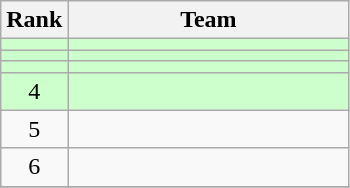<table class=wikitable style="text-align:center;">
<tr>
<th>Rank</th>
<th width=180>Team</th>
</tr>
<tr bgcolor=#CCFFCC>
<td></td>
<td align=left></td>
</tr>
<tr bgcolor=#CCFFCC>
<td></td>
<td align=left></td>
</tr>
<tr bgcolor=#CCFFCC>
<td></td>
<td align=left></td>
</tr>
<tr bgcolor=#CCFFCC>
<td>4</td>
<td align=left></td>
</tr>
<tr>
<td>5</td>
<td align=left></td>
</tr>
<tr>
<td>6</td>
<td align=left></td>
</tr>
<tr>
</tr>
</table>
